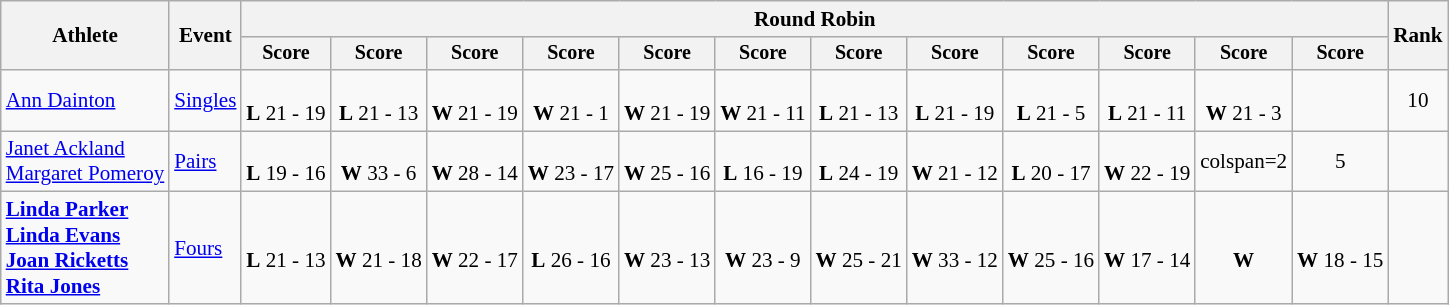<table class="wikitable" style="font-size:88%; text-align:center">
<tr>
<th rowspan=2>Athlete</th>
<th rowspan=2>Event</th>
<th colspan=12>Round Robin</th>
<th rowspan=2>Rank</th>
</tr>
<tr style="font-size:95%">
<th>Score</th>
<th>Score</th>
<th>Score</th>
<th>Score</th>
<th>Score</th>
<th>Score</th>
<th>Score</th>
<th>Score</th>
<th>Score</th>
<th>Score</th>
<th>Score</th>
<th>Score</th>
</tr>
<tr>
<td align=left><a href='#'>Ann Dainton</a></td>
<td align=left><a href='#'>Singles</a></td>
<td><br><strong>L</strong> 21 - 19</td>
<td><br><strong>L</strong> 21 - 13</td>
<td><br><strong>W</strong> 21 - 19</td>
<td><br><strong>W</strong> 21 - 1</td>
<td><br><strong>W</strong> 21 - 19</td>
<td><br><strong>W</strong> 21 - 11</td>
<td><br><strong>L</strong> 21 - 13</td>
<td><br><strong>L</strong> 21 - 19</td>
<td><br><strong>L</strong> 21 - 5</td>
<td><br><strong>L</strong> 21 - 11</td>
<td><br><strong>W</strong> 21 - 3</td>
<td></td>
<td>10</td>
</tr>
<tr>
<td align=left><a href='#'>Janet Ackland</a><br><a href='#'>Margaret Pomeroy</a></td>
<td align=left><a href='#'>Pairs</a></td>
<td><br><strong>L</strong> 19 - 16</td>
<td><br><strong>W</strong> 33 - 6</td>
<td><br><strong>W</strong> 28 - 14</td>
<td><br><strong>W</strong> 23 - 17</td>
<td><br><strong>W</strong> 25 - 16</td>
<td><br><strong>L</strong> 16 - 19</td>
<td><br><strong>L</strong> 24 - 19</td>
<td><br><strong>W</strong> 21 - 12</td>
<td><br><strong>L</strong> 20 - 17</td>
<td><br><strong>W</strong> 22 - 19</td>
<td>colspan=2 </td>
<td>5</td>
</tr>
<tr align=centre>
<td align=left><strong><a href='#'>Linda Parker</a></strong><br><strong><a href='#'>Linda Evans</a></strong><br><strong><a href='#'>Joan Ricketts</a></strong><br><strong><a href='#'>Rita Jones</a></strong></td>
<td align=left><a href='#'>Fours</a></td>
<td><br><strong>L</strong> 21 - 13</td>
<td><br><strong>W</strong> 21 - 18</td>
<td><br><strong>W</strong> 22 - 17</td>
<td><br><strong>L</strong> 26 - 16</td>
<td><br><strong>W</strong> 23 - 13</td>
<td><br><strong>W</strong> 23 - 9</td>
<td><br><strong>W</strong> 25 - 21</td>
<td><br><strong>W</strong> 33 - 12</td>
<td><br><strong>W</strong> 25 - 16</td>
<td><br><strong>W</strong> 17 - 14</td>
<td><br><strong>W</strong></td>
<td><br><strong>W</strong> 18 - 15</td>
<td></td>
</tr>
</table>
